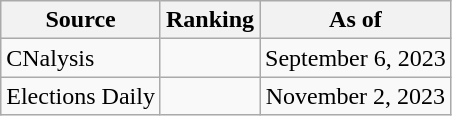<table class="wikitable" style="text-align:center">
<tr>
<th>Source</th>
<th>Ranking</th>
<th>As of</th>
</tr>
<tr>
<td align=left>CNalysis</td>
<td></td>
<td>September 6, 2023</td>
</tr>
<tr>
<td align=left>Elections Daily</td>
<td></td>
<td>November 2, 2023</td>
</tr>
</table>
